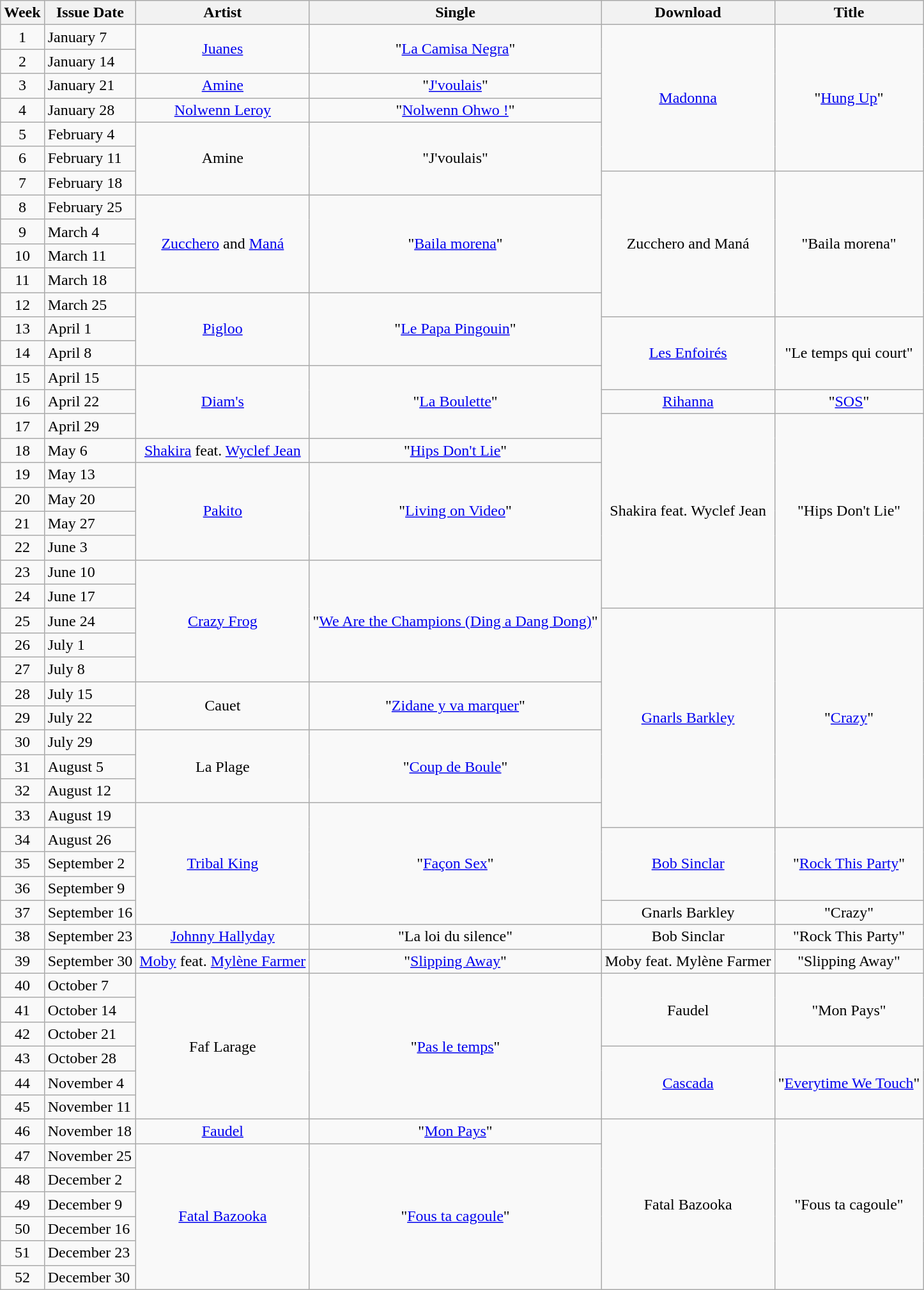<table class="wikitable">
<tr>
<th>Week</th>
<th>Issue Date</th>
<th>Artist</th>
<th>Single</th>
<th>Download</th>
<th>Title</th>
</tr>
<tr>
<td style="text-align: center;">1</td>
<td>January 7</td>
<td rowspan="2" style="text-align: center;"><a href='#'>Juanes</a></td>
<td rowspan="2" style="text-align: center;">"<a href='#'>La Camisa Negra</a>"</td>
<td rowspan="6" style="text-align: center;"><a href='#'>Madonna</a></td>
<td rowspan="6" style="text-align: center;">"<a href='#'>Hung Up</a>"</td>
</tr>
<tr>
<td style="text-align: center;">2</td>
<td>January 14</td>
</tr>
<tr>
<td style="text-align: center;">3</td>
<td>January 21</td>
<td style="text-align: center;"><a href='#'>Amine</a></td>
<td style="text-align: center;">"<a href='#'>J'voulais</a>"</td>
</tr>
<tr>
<td style="text-align: center;">4</td>
<td>January 28</td>
<td style="text-align: center;"><a href='#'>Nolwenn Leroy</a></td>
<td style="text-align: center;">"<a href='#'>Nolwenn Ohwo !</a>"</td>
</tr>
<tr>
<td style="text-align: center;">5</td>
<td>February 4</td>
<td rowspan="3" style="text-align: center;">Amine</td>
<td rowspan="3" style="text-align: center;">"J'voulais"</td>
</tr>
<tr>
<td style="text-align: center;">6</td>
<td>February 11</td>
</tr>
<tr>
<td style="text-align: center;">7</td>
<td>February 18</td>
<td rowspan="6" style="text-align: center;">Zucchero and Maná</td>
<td rowspan="6" style="text-align: center;">"Baila morena"</td>
</tr>
<tr>
<td style="text-align: center;">8</td>
<td>February 25</td>
<td rowspan="4" style="text-align: center;"><a href='#'>Zucchero</a> and <a href='#'>Maná</a></td>
<td rowspan="4" style="text-align: center;">"<a href='#'>Baila morena</a>"</td>
</tr>
<tr>
<td style="text-align: center;">9</td>
<td>March 4</td>
</tr>
<tr>
<td style="text-align: center;">10</td>
<td>March 11</td>
</tr>
<tr>
<td style="text-align: center;">11</td>
<td>March 18</td>
</tr>
<tr>
<td style="text-align: center;">12</td>
<td>March 25</td>
<td rowspan="3" style="text-align: center;"><a href='#'>Pigloo</a></td>
<td rowspan="3" style="text-align: center;">"<a href='#'>Le Papa Pingouin</a>"</td>
</tr>
<tr>
<td style="text-align: center;">13</td>
<td>April 1</td>
<td rowspan="3" style="text-align: center;"><a href='#'>Les Enfoirés</a></td>
<td rowspan="3" style="text-align: center;">"Le temps qui court"</td>
</tr>
<tr>
<td style="text-align: center;">14</td>
<td>April 8</td>
</tr>
<tr>
<td style="text-align: center;">15</td>
<td>April 15</td>
<td rowspan="3" style="text-align: center;"><a href='#'>Diam's</a></td>
<td rowspan="3" style="text-align: center;">"<a href='#'>La Boulette</a>"</td>
</tr>
<tr>
<td style="text-align: center;">16</td>
<td>April 22</td>
<td style="text-align: center;"><a href='#'>Rihanna</a></td>
<td style="text-align: center;">"<a href='#'>SOS</a>"</td>
</tr>
<tr>
<td style="text-align: center;">17</td>
<td>April 29</td>
<td rowspan="8" style="text-align: center;">Shakira feat. Wyclef Jean</td>
<td rowspan="8" style="text-align: center;">"Hips Don't Lie"</td>
</tr>
<tr>
<td style="text-align: center;">18</td>
<td>May 6</td>
<td style="text-align: center;"><a href='#'>Shakira</a> feat. <a href='#'>Wyclef Jean</a></td>
<td style="text-align: center;">"<a href='#'>Hips Don't Lie</a>"</td>
</tr>
<tr>
<td style="text-align: center;">19</td>
<td>May 13</td>
<td rowspan="4" style="text-align: center;"><a href='#'>Pakito</a></td>
<td rowspan="4" style="text-align: center;">"<a href='#'>Living on Video</a>"</td>
</tr>
<tr>
<td style="text-align: center;">20</td>
<td>May 20</td>
</tr>
<tr>
<td style="text-align: center;">21</td>
<td>May 27</td>
</tr>
<tr>
<td style="text-align: center;">22</td>
<td>June 3</td>
</tr>
<tr>
<td style="text-align: center;">23</td>
<td>June 10</td>
<td rowspan="5" style="text-align: center;"><a href='#'>Crazy Frog</a></td>
<td rowspan="5" style="text-align: center;">"<a href='#'>We Are the Champions (Ding a Dang Dong)</a>"</td>
</tr>
<tr>
<td style="text-align: center;">24</td>
<td>June 17</td>
</tr>
<tr>
<td style="text-align: center;">25</td>
<td>June 24</td>
<td rowspan="9" style="text-align: center;"><a href='#'>Gnarls Barkley</a></td>
<td rowspan="9" style="text-align: center;">"<a href='#'>Crazy</a>"</td>
</tr>
<tr>
<td style="text-align: center;">26</td>
<td>July 1</td>
</tr>
<tr>
<td style="text-align: center;">27</td>
<td>July 8</td>
</tr>
<tr>
<td style="text-align: center;">28</td>
<td>July 15</td>
<td rowspan="2" style="text-align: center;">Cauet</td>
<td rowspan="2" style="text-align: center;">"<a href='#'>Zidane y va marquer</a>"</td>
</tr>
<tr>
<td style="text-align: center;">29</td>
<td>July 22</td>
</tr>
<tr>
<td style="text-align: center;">30</td>
<td>July 29</td>
<td rowspan="3" style="text-align: center;">La Plage</td>
<td rowspan="3" style="text-align: center;">"<a href='#'>Coup de Boule</a>"</td>
</tr>
<tr>
<td style="text-align: center;">31</td>
<td>August 5</td>
</tr>
<tr>
<td style="text-align: center;">32</td>
<td>August 12</td>
</tr>
<tr>
<td style="text-align: center;">33</td>
<td>August 19</td>
<td rowspan="5" style="text-align: center;"><a href='#'>Tribal King</a></td>
<td rowspan="5" style="text-align: center;">"<a href='#'>Façon Sex</a>"</td>
</tr>
<tr>
<td style="text-align: center;">34</td>
<td>August 26</td>
<td rowspan="3" style="text-align: center;"><a href='#'>Bob Sinclar</a></td>
<td rowspan="3" style="text-align: center;">"<a href='#'>Rock This Party</a>"</td>
</tr>
<tr>
<td style="text-align: center;">35</td>
<td>September 2</td>
</tr>
<tr>
<td style="text-align: center;">36</td>
<td>September 9</td>
</tr>
<tr>
<td style="text-align: center;">37</td>
<td>September 16</td>
<td style="text-align: center;">Gnarls Barkley</td>
<td style="text-align: center;">"Crazy"</td>
</tr>
<tr>
<td style="text-align: center;">38</td>
<td>September 23</td>
<td style="text-align: center;"><a href='#'>Johnny Hallyday</a></td>
<td style="text-align: center;">"La loi du silence"</td>
<td style="text-align: center;">Bob Sinclar</td>
<td style="text-align: center;">"Rock This Party"</td>
</tr>
<tr>
<td style="text-align: center;">39</td>
<td>September 30</td>
<td style="text-align: center;"><a href='#'>Moby</a> feat. <a href='#'>Mylène Farmer</a></td>
<td style="text-align: center;">"<a href='#'>Slipping Away</a>"</td>
<td style="text-align: center;">Moby feat. Mylène Farmer</td>
<td style="text-align: center;">"Slipping Away"</td>
</tr>
<tr>
<td style="text-align: center;">40</td>
<td>October 7</td>
<td rowspan="6" style="text-align: center;">Faf Larage</td>
<td rowspan="6" style="text-align: center;">"<a href='#'>Pas le temps</a>"</td>
<td rowspan="3" style="text-align: center;">Faudel</td>
<td rowspan="3" style="text-align: center;">"Mon Pays"</td>
</tr>
<tr>
<td style="text-align: center;">41</td>
<td>October 14</td>
</tr>
<tr>
<td style="text-align: center;">42</td>
<td>October 21</td>
</tr>
<tr>
<td style="text-align: center;">43</td>
<td>October 28</td>
<td rowspan="3" style="text-align: center;"><a href='#'>Cascada</a></td>
<td rowspan="3" style="text-align: center;">"<a href='#'>Everytime We Touch</a>"</td>
</tr>
<tr>
<td style="text-align: center;">44</td>
<td>November 4</td>
</tr>
<tr>
<td style="text-align: center;">45</td>
<td>November 11</td>
</tr>
<tr>
<td style="text-align: center;">46</td>
<td>November 18</td>
<td style="text-align: center;"><a href='#'>Faudel</a></td>
<td style="text-align: center;">"<a href='#'>Mon Pays</a>"</td>
<td rowspan="7" style="text-align: center;">Fatal Bazooka</td>
<td rowspan="7" style="text-align: center;">"Fous ta cagoule"</td>
</tr>
<tr>
<td style="text-align: center;">47</td>
<td>November 25</td>
<td rowspan="6" style="text-align: center;"><a href='#'>Fatal Bazooka</a></td>
<td rowspan="6" style="text-align: center;">"<a href='#'>Fous ta cagoule</a>"</td>
</tr>
<tr>
<td style="text-align: center;">48</td>
<td>December 2</td>
</tr>
<tr>
<td style="text-align: center;">49</td>
<td>December 9</td>
</tr>
<tr>
<td style="text-align: center;">50</td>
<td>December 16</td>
</tr>
<tr>
<td style="text-align: center;">51</td>
<td>December 23</td>
</tr>
<tr>
<td style="text-align: center;">52</td>
<td>December 30</td>
</tr>
</table>
